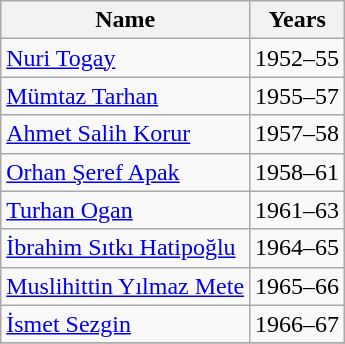<table class="wikitable" style="text-align: center">
<tr>
<th rowspan="1">Name</th>
<th rowspan="1">Years</th>
</tr>
<tr>
<td align=left><a href='#'>Nuri Togay</a></td>
<td align=left>1952–55</td>
</tr>
<tr>
<td align=left><a href='#'>Mümtaz Tarhan</a></td>
<td align=left>1955–57</td>
</tr>
<tr>
<td align=left><a href='#'>Ahmet Salih Korur</a></td>
<td align=left>1957–58</td>
</tr>
<tr>
<td align=left><a href='#'>Orhan Şeref Apak</a></td>
<td align=left>1958–61</td>
</tr>
<tr>
<td align=left><a href='#'>Turhan Ogan</a></td>
<td align=left>1961–63</td>
</tr>
<tr>
<td align=left><a href='#'>İbrahim Sıtkı Hatipoğlu</a></td>
<td align=left>1964–65</td>
</tr>
<tr>
<td align=left><a href='#'>Muslihittin Yılmaz Mete</a></td>
<td align=left>1965–66</td>
</tr>
<tr>
<td align=left><a href='#'>İsmet Sezgin</a></td>
<td align=left>1966–67</td>
</tr>
<tr>
</tr>
</table>
